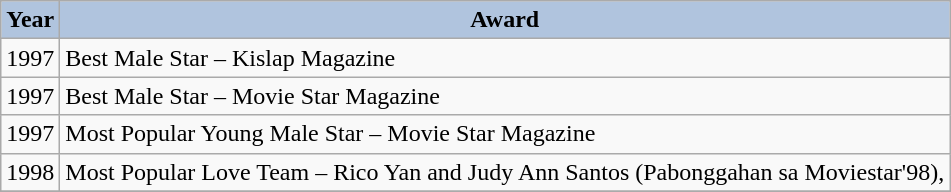<table class="wikitable">
<tr style="text-align:center;">
<th style="background:#B0C4DE;">Year</th>
<th style="background:#B0C4DE;">Award</th>
</tr>
<tr>
<td>1997</td>
<td>Best Male Star – Kislap Magazine</td>
</tr>
<tr>
<td>1997</td>
<td>Best Male Star – Movie Star Magazine</td>
</tr>
<tr>
<td>1997</td>
<td>Most Popular Young Male Star – Movie Star Magazine</td>
</tr>
<tr>
<td>1998</td>
<td>Most Popular Love Team – Rico Yan and Judy Ann Santos (Pabonggahan sa Moviestar'98),</td>
</tr>
<tr>
</tr>
</table>
